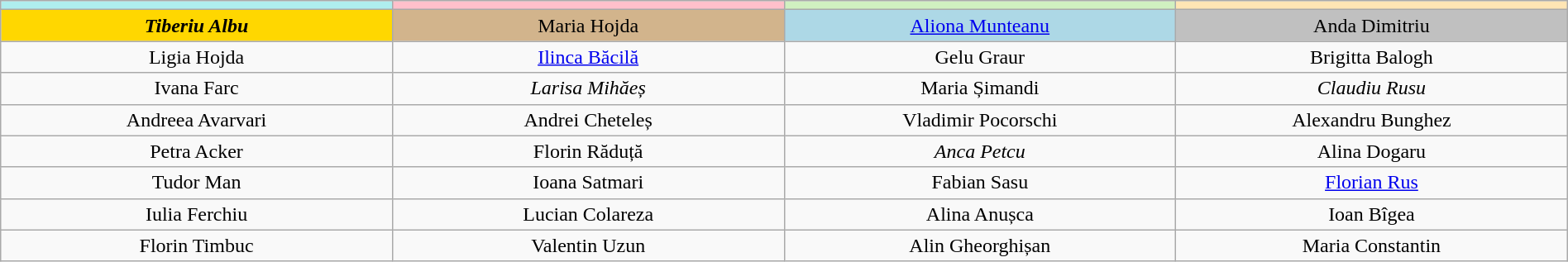<table class="wikitable"  style="text-align:center; font-size:100%; width:100%;">
<tr>
<td style="width:13%;" scope="col" bgcolor="#afeeee"><strong></strong></td>
<td style="width:13%;" scope="col" bgcolor="pink"><strong></strong></td>
<td style="width:13%;" scope="col" bgcolor="#d0f0c0"><strong></strong></td>
<td style="width:13%;" scope="col" bgcolor="#ffe5b4"><strong></strong></td>
</tr>
<tr>
<td bgcolor="gold"><strong><em>Tiberiu Albu</em></strong></td>
<td bgcolor="tan">Maria Hojda</td>
<td bgcolor="lightblue"><a href='#'>Aliona Munteanu</a></td>
<td bgcolor="silver">Anda Dimitriu</td>
</tr>
<tr>
<td>Ligia Hojda</td>
<td><a href='#'>Ilinca Băcilă</a></td>
<td>Gelu Graur</td>
<td>Brigitta Balogh</td>
</tr>
<tr>
<td>Ivana Farc</td>
<td><em>Larisa Mihăeș</em></td>
<td>Maria Șimandi</td>
<td><em>Claudiu Rusu</em></td>
</tr>
<tr>
<td>Andreea Avarvari</td>
<td>Andrei Cheteleș</td>
<td>Vladimir Pocorschi</td>
<td>Alexandru Bunghez</td>
</tr>
<tr>
<td>Petra Acker</td>
<td>Florin Răduță</td>
<td><em>Anca Petcu</em></td>
<td>Alina Dogaru</td>
</tr>
<tr>
<td>Tudor Man</td>
<td>Ioana Satmari</td>
<td>Fabian Sasu</td>
<td><a href='#'>Florian Rus</a></td>
</tr>
<tr>
<td>Iulia Ferchiu</td>
<td>Lucian Colareza</td>
<td>Alina Anușca</td>
<td>Ioan Bîgea</td>
</tr>
<tr>
<td>Florin Timbuc</td>
<td>Valentin Uzun</td>
<td>Alin Gheorghișan</td>
<td>Maria Constantin</td>
</tr>
</table>
